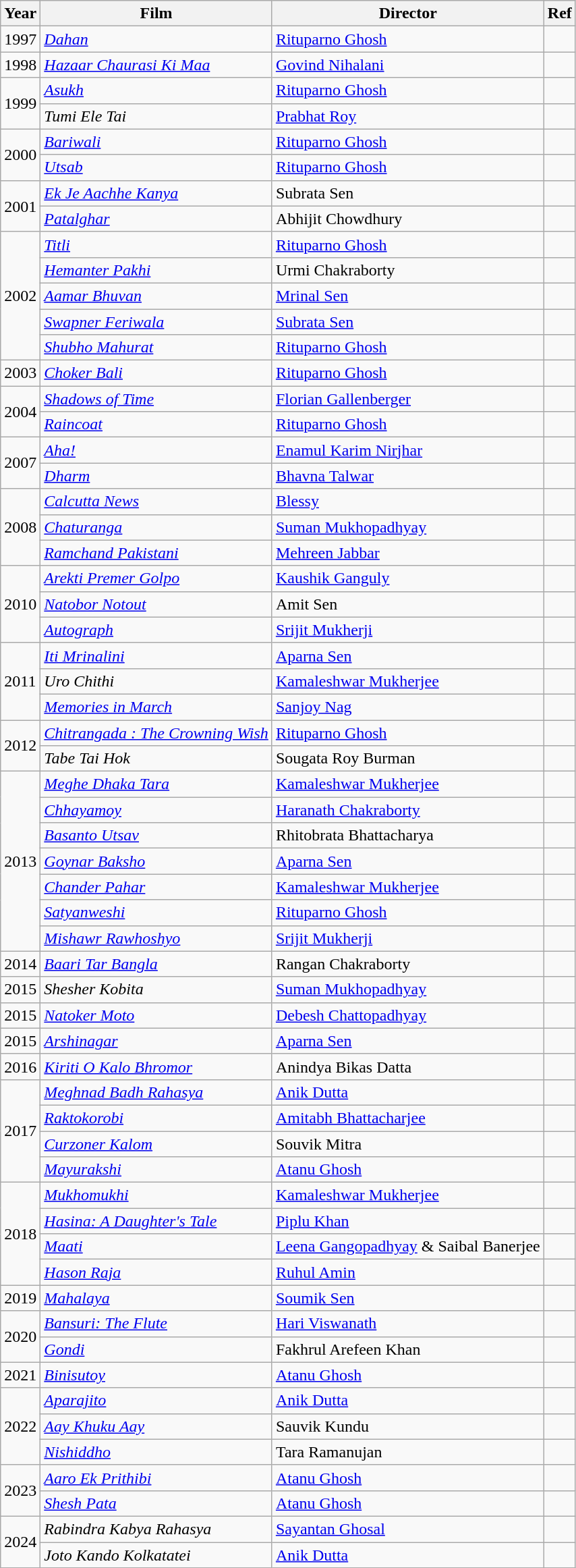<table class="wikitable">
<tr>
<th>Year</th>
<th>Film</th>
<th>Director</th>
<th>Ref</th>
</tr>
<tr>
<td>1997</td>
<td><em><a href='#'>Dahan</a></em></td>
<td><a href='#'>Rituparno Ghosh</a></td>
<td></td>
</tr>
<tr>
<td>1998</td>
<td><em><a href='#'>Hazaar Chaurasi Ki Maa</a></em></td>
<td><a href='#'>Govind Nihalani</a></td>
<td></td>
</tr>
<tr>
<td rowspan="2">1999</td>
<td><em><a href='#'>Asukh</a></em></td>
<td><a href='#'>Rituparno Ghosh</a></td>
<td></td>
</tr>
<tr>
<td><em>Tumi Ele Tai</em></td>
<td><a href='#'>Prabhat Roy</a></td>
<td></td>
</tr>
<tr>
<td rowspan="2">2000</td>
<td><em><a href='#'>Bariwali</a></em></td>
<td><a href='#'>Rituparno Ghosh</a></td>
<td></td>
</tr>
<tr>
<td><em><a href='#'>Utsab</a></em></td>
<td><a href='#'>Rituparno Ghosh</a></td>
<td></td>
</tr>
<tr>
<td rowspan="2">2001</td>
<td><em><a href='#'>Ek Je Aachhe Kanya</a></em></td>
<td>Subrata Sen</td>
<td></td>
</tr>
<tr>
<td><em><a href='#'>Patalghar</a></em></td>
<td>Abhijit Chowdhury</td>
<td></td>
</tr>
<tr>
<td rowspan="5">2002</td>
<td><em><a href='#'>Titli</a></em></td>
<td><a href='#'>Rituparno Ghosh</a></td>
<td></td>
</tr>
<tr>
<td><em><a href='#'>Hemanter Pakhi</a></em></td>
<td>Urmi Chakraborty</td>
<td></td>
</tr>
<tr>
<td><em><a href='#'>Aamar Bhuvan</a></em></td>
<td><a href='#'>Mrinal Sen</a></td>
<td></td>
</tr>
<tr>
<td><em><a href='#'>Swapner Feriwala</a></em></td>
<td><a href='#'>Subrata Sen</a></td>
<td></td>
</tr>
<tr>
<td><em><a href='#'>Shubho Mahurat</a></em></td>
<td><a href='#'>Rituparno Ghosh</a></td>
<td></td>
</tr>
<tr>
<td>2003</td>
<td><em><a href='#'>Choker Bali</a></em></td>
<td><a href='#'>Rituparno Ghosh</a></td>
<td></td>
</tr>
<tr>
<td rowspan="2">2004</td>
<td><em><a href='#'>Shadows of Time</a></em></td>
<td><a href='#'>Florian Gallenberger</a></td>
<td></td>
</tr>
<tr>
<td><em><a href='#'>Raincoat</a></em></td>
<td><a href='#'>Rituparno Ghosh</a></td>
<td></td>
</tr>
<tr>
<td rowspan="2">2007</td>
<td><em><a href='#'>Aha!</a></em></td>
<td><a href='#'>Enamul Karim Nirjhar</a></td>
<td></td>
</tr>
<tr>
<td><em><a href='#'>Dharm</a></em></td>
<td><a href='#'>Bhavna Talwar</a></td>
<td></td>
</tr>
<tr>
<td rowspan="3">2008</td>
<td><em><a href='#'>Calcutta News</a></em></td>
<td><a href='#'>Blessy</a></td>
<td></td>
</tr>
<tr>
<td><em><a href='#'>Chaturanga</a></em></td>
<td><a href='#'>Suman Mukhopadhyay</a></td>
<td></td>
</tr>
<tr>
<td><em><a href='#'>Ramchand Pakistani</a></em></td>
<td><a href='#'>Mehreen Jabbar</a></td>
<td></td>
</tr>
<tr>
<td rowspan="3">2010</td>
<td><em><a href='#'>Arekti Premer Golpo</a></em></td>
<td><a href='#'>Kaushik Ganguly</a></td>
<td></td>
</tr>
<tr>
<td><em><a href='#'>Natobor Notout</a></em></td>
<td>Amit Sen</td>
<td></td>
</tr>
<tr>
<td><em><a href='#'>Autograph</a></em></td>
<td><a href='#'>Srijit Mukherji</a></td>
<td></td>
</tr>
<tr>
<td rowspan="3">2011</td>
<td><em><a href='#'>Iti Mrinalini</a></em></td>
<td><a href='#'>Aparna Sen</a></td>
<td></td>
</tr>
<tr>
<td><em>Uro Chithi</em></td>
<td><a href='#'>Kamaleshwar Mukherjee</a></td>
<td></td>
</tr>
<tr>
<td><em><a href='#'>Memories in March</a></em></td>
<td><a href='#'>Sanjoy Nag</a></td>
<td></td>
</tr>
<tr>
<td rowspan="2">2012</td>
<td><em><a href='#'>Chitrangada : The Crowning Wish</a></em></td>
<td><a href='#'>Rituparno Ghosh</a></td>
<td></td>
</tr>
<tr>
<td><em>Tabe Tai Hok</em></td>
<td>Sougata Roy Burman</td>
<td></td>
</tr>
<tr>
<td rowspan="7">2013</td>
<td><em><a href='#'>Meghe Dhaka Tara</a></em></td>
<td><a href='#'>Kamaleshwar Mukherjee</a></td>
<td></td>
</tr>
<tr>
<td><em><a href='#'>Chhayamoy</a></em></td>
<td><a href='#'>Haranath Chakraborty</a></td>
<td></td>
</tr>
<tr>
<td><em><a href='#'>Basanto Utsav</a></em></td>
<td>Rhitobrata Bhattacharya</td>
<td></td>
</tr>
<tr>
<td><em><a href='#'>Goynar Baksho</a></em></td>
<td><a href='#'>Aparna Sen</a></td>
<td></td>
</tr>
<tr>
<td><em><a href='#'>Chander Pahar</a></em></td>
<td><a href='#'>Kamaleshwar Mukherjee</a></td>
<td></td>
</tr>
<tr>
<td><em><a href='#'>Satyanweshi</a></em></td>
<td><a href='#'>Rituparno Ghosh</a></td>
<td></td>
</tr>
<tr>
<td><em><a href='#'>Mishawr Rawhoshyo</a></em></td>
<td><a href='#'>Srijit Mukherji</a></td>
<td></td>
</tr>
<tr>
<td>2014</td>
<td><em><a href='#'>Baari Tar Bangla</a></em></td>
<td>Rangan Chakraborty</td>
<td></td>
</tr>
<tr>
<td>2015</td>
<td><em>Shesher Kobita</em></td>
<td><a href='#'>Suman Mukhopadhyay</a></td>
<td></td>
</tr>
<tr>
<td>2015</td>
<td><em><a href='#'>Natoker Moto</a></em></td>
<td><a href='#'>Debesh Chattopadhyay</a></td>
<td></td>
</tr>
<tr>
<td>2015</td>
<td><em><a href='#'>Arshinagar</a></em></td>
<td><a href='#'>Aparna Sen</a></td>
<td></td>
</tr>
<tr>
<td>2016</td>
<td><em><a href='#'>Kiriti O Kalo Bhromor</a></em></td>
<td>Anindya Bikas Datta</td>
<td></td>
</tr>
<tr>
<td rowspan="4">2017</td>
<td><em><a href='#'>Meghnad Badh Rahasya</a></em></td>
<td><a href='#'>Anik Dutta</a></td>
<td></td>
</tr>
<tr>
<td><em><a href='#'>Raktokorobi</a></em></td>
<td><a href='#'>Amitabh Bhattacharjee</a></td>
<td></td>
</tr>
<tr>
<td><em><a href='#'>Curzoner Kalom</a></em></td>
<td>Souvik Mitra</td>
<td></td>
</tr>
<tr>
<td><em><a href='#'>Mayurakshi</a></em></td>
<td><a href='#'>Atanu Ghosh</a></td>
<td></td>
</tr>
<tr>
<td rowspan="4">2018</td>
<td><em><a href='#'>Mukhomukhi</a></em></td>
<td><a href='#'>Kamaleshwar Mukherjee</a></td>
<td></td>
</tr>
<tr>
<td><em><a href='#'>Hasina: A Daughter's Tale</a></em></td>
<td><a href='#'>Piplu Khan</a></td>
<td></td>
</tr>
<tr>
<td><em><a href='#'>Maati</a></em></td>
<td><a href='#'>Leena Gangopadhyay</a> & Saibal Banerjee</td>
<td></td>
</tr>
<tr>
<td><em><a href='#'>Hason Raja</a></em></td>
<td><a href='#'>Ruhul Amin</a></td>
<td></td>
</tr>
<tr>
<td>2019</td>
<td><em><a href='#'>Mahalaya</a></em></td>
<td><a href='#'>Soumik Sen</a></td>
<td></td>
</tr>
<tr>
<td rowspan="2">2020</td>
<td><em><a href='#'>Bansuri: The Flute</a></em></td>
<td><a href='#'>Hari Viswanath</a></td>
<td></td>
</tr>
<tr>
<td><em><a href='#'>Gondi</a></em></td>
<td>Fakhrul Arefeen Khan</td>
<td></td>
</tr>
<tr>
<td>2021</td>
<td><em><a href='#'>Binisutoy</a></em></td>
<td><a href='#'>Atanu Ghosh</a></td>
<td></td>
</tr>
<tr>
<td rowspan="3">2022</td>
<td><em><a href='#'>Aparajito</a></em></td>
<td><a href='#'>Anik Dutta</a></td>
<td></td>
</tr>
<tr>
<td><em><a href='#'>Aay Khuku Aay</a></em></td>
<td>Sauvik Kundu</td>
<td></td>
</tr>
<tr>
<td><em><a href='#'>Nishiddho</a></em></td>
<td>Tara Ramanujan</td>
<td></td>
</tr>
<tr>
<td rowspan="2">2023</td>
<td><em><a href='#'>Aaro Ek Prithibi</a></em></td>
<td><a href='#'>Atanu Ghosh</a></td>
<td></td>
</tr>
<tr>
<td><em><a href='#'>Shesh Pata</a></em></td>
<td><a href='#'>Atanu Ghosh</a></td>
<td></td>
</tr>
<tr>
<td rowspan="2">2024</td>
<td><em>Rabindra Kabya Rahasya</em></td>
<td><a href='#'>Sayantan Ghosal</a></td>
<td></td>
</tr>
<tr>
<td><em>Joto Kando Kolkatatei</em></td>
<td><a href='#'>Anik Dutta</a></td>
<td></td>
</tr>
</table>
